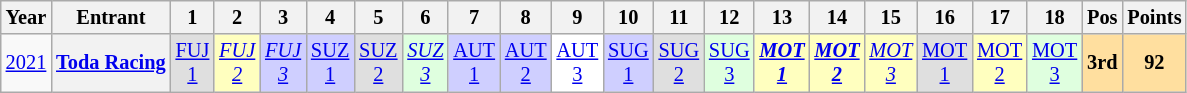<table class="wikitable" style="text-align:center; font-size:85%">
<tr>
<th>Year</th>
<th>Entrant</th>
<th>1</th>
<th>2</th>
<th>3</th>
<th>4</th>
<th>5</th>
<th>6</th>
<th>7</th>
<th>8</th>
<th>9</th>
<th>10</th>
<th>11</th>
<th>12</th>
<th>13</th>
<th>14</th>
<th>15</th>
<th>16</th>
<th>17</th>
<th>18</th>
<th>Pos</th>
<th>Points</th>
</tr>
<tr>
<td><a href='#'>2021</a></td>
<th nowrap><a href='#'>Toda Racing</a></th>
<td style="background:#DFDFDF;"><a href='#'>FUJ<br>1</a><br></td>
<td style="background:#FFFFBF;"><em><a href='#'>FUJ<br>2</a></em><br></td>
<td style="background:#CFCFFF;"><em><a href='#'>FUJ<br>3</a></em><br></td>
<td style="background:#CFCFFF;"><a href='#'>SUZ<br>1</a><br></td>
<td style="background:#DFDFDF;"><a href='#'>SUZ<br>2</a><br></td>
<td style="background:#DFFFDF;"><em><a href='#'>SUZ<br>3</a></em><br></td>
<td style="background:#CFCFFF;"><a href='#'>AUT<br>1</a><br></td>
<td style="background:#CFCFFF;"><a href='#'>AUT<br>2</a><br></td>
<td style="background:#FFFFFF;"><a href='#'>AUT<br>3</a><br></td>
<td style="background:#CFCFFF;"><a href='#'>SUG<br>1</a><br></td>
<td style="background:#DFDFDF;"><a href='#'>SUG<br>2</a><br></td>
<td style="background:#DFFFDF;"><a href='#'>SUG<br>3</a><br></td>
<td style="background:#FFFFBF;"><strong><em><a href='#'>MOT<br>1</a></em></strong><br></td>
<td style="background:#FFFFBF;"><strong><em><a href='#'>MOT<br>2</a></em></strong><br></td>
<td style="background:#FFFFBF;"><em><a href='#'>MOT<br>3</a></em><br></td>
<td style="background:#DFDFDF;"><a href='#'>MOT<br>1</a><br></td>
<td style="background:#FFFFBF;"><a href='#'>MOT<br>2</a><br></td>
<td style="background:#DFFFDF;"><a href='#'>MOT<br>3</a><br></td>
<th style="background:#FFDF9F;">3rd</th>
<th style="background:#FFDF9F;">92</th>
</tr>
</table>
